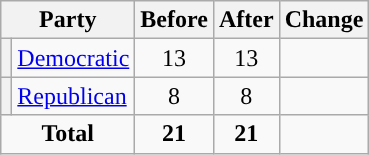<table class="wikitable" style="text-align:center;">
<tr>
<th colspan="2">Party</th>
<th>Before</th>
<th>After</th>
<th>Change</th>
</tr>
<tr>
<th style="background-color:"></th>
<td style="text-align:left;"><a href='#'>Democratic</a></td>
<td>13</td>
<td>13</td>
<td></td>
</tr>
<tr>
<th style="background-color:"></th>
<td style="text-align:left;"><a href='#'>Republican</a></td>
<td>8</td>
<td>8</td>
<td></td>
</tr>
<tr>
<td colspan="2"><strong>Total</strong></td>
<td><strong>21</strong></td>
<td><strong>21</strong></td>
<td></td>
</tr>
</table>
